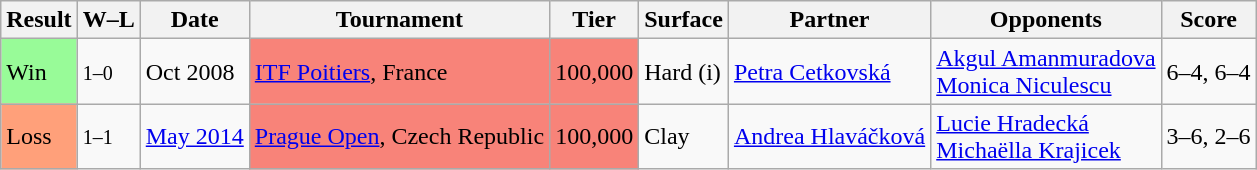<table class="sortable wikitable">
<tr>
<th>Result</th>
<th class=unsortable>W–L</th>
<th>Date</th>
<th>Tournament</th>
<th>Tier</th>
<th>Surface</th>
<th>Partner</th>
<th>Opponents</th>
<th class=unsortable>Score</th>
</tr>
<tr>
<td style=background:#98FB98>Win</td>
<td><small>1–0</small></td>
<td>Oct 2008</td>
<td style=background:#f88379;><a href='#'>ITF Poitiers</a>, France</td>
<td style=background:#f88379;>100,000</td>
<td>Hard (i)</td>
<td> <a href='#'>Petra Cetkovská</a></td>
<td> <a href='#'>Akgul Amanmuradova</a> <br>  <a href='#'>Monica Niculescu</a></td>
<td>6–4, 6–4</td>
</tr>
<tr>
<td style=background:#FFA07A>Loss</td>
<td><small>1–1</small></td>
<td><a href='#'>May 2014</a></td>
<td style=background:#f88379;><a href='#'>Prague Open</a>, Czech Republic</td>
<td style=background:#f88379;>100,000</td>
<td>Clay</td>
<td> <a href='#'>Andrea Hlaváčková</a></td>
<td> <a href='#'>Lucie Hradecká</a> <br>  <a href='#'>Michaëlla Krajicek</a></td>
<td>3–6, 2–6</td>
</tr>
</table>
